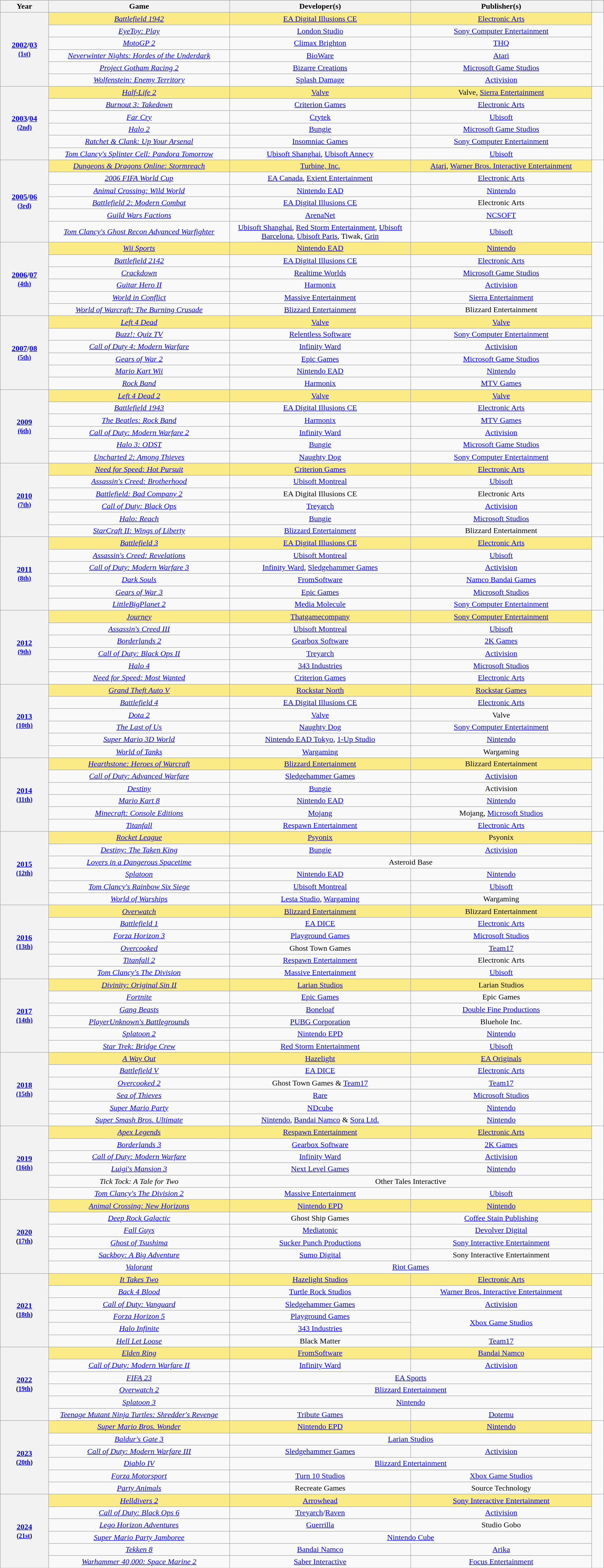<table class="wikitable" style="text-align:center;">
<tr style="background:#bebebe;">
<th scope="col" style="width:8%;">Year</th>
<th scope="col" style="width:30%;">Game</th>
<th scope="col" style="width:30%;">Developer(s)</th>
<th scope="col" style="width:30%;">Publisher(s)</th>
<th scope="col" style="width:2%;" class="unsortable"></th>
</tr>
<tr>
<th scope="row" rowspan="6" style="text-align:center"><a href='#'>2002</a>/<a href='#'>03</a> <br><small><a href='#'>(1st)</a> </small></th>
<td style="background:#FAEB86"><em><a href='#'>Battlefield 1942</a></em></td>
<td style="background:#FAEB86"><a href='#'>EA Digital Illusions CE</a></td>
<td style="background:#FAEB86"><a href='#'>Electronic Arts</a></td>
<td rowspan="6"></td>
</tr>
<tr>
<td><em><a href='#'>EyeToy: Play</a></em></td>
<td><a href='#'>London Studio</a></td>
<td><a href='#'>Sony Computer Entertainment</a></td>
</tr>
<tr>
<td><em><a href='#'>MotoGP 2</a></em></td>
<td><a href='#'>Climax Brighton</a></td>
<td><a href='#'>THQ</a></td>
</tr>
<tr>
<td><em><a href='#'>Neverwinter Nights: Hordes of the Underdark</a></em></td>
<td><a href='#'>BioWare</a></td>
<td><a href='#'>Atari</a></td>
</tr>
<tr>
<td><em><a href='#'>Project Gotham Racing 2</a></em></td>
<td><a href='#'>Bizarre Creations</a></td>
<td><a href='#'>Microsoft Game Studios</a></td>
</tr>
<tr>
<td><em><a href='#'>Wolfenstein: Enemy Territory</a></em></td>
<td><a href='#'>Splash Damage</a></td>
<td><a href='#'>Activision</a></td>
</tr>
<tr>
<th scope="row" rowspan="6" style="text-align:center"><a href='#'>2003</a>/<a href='#'>04</a> <br><small><a href='#'>(2nd)</a> </small></th>
<td style="background:#FAEB86"><em><a href='#'>Half-Life 2</a></em></td>
<td style="background:#FAEB86"><a href='#'>Valve</a></td>
<td style="background:#FAEB86">Valve, <a href='#'>Sierra Entertainment</a></td>
<td rowspan="6"></td>
</tr>
<tr>
<td><em><a href='#'>Burnout 3: Takedown</a></em></td>
<td><a href='#'>Criterion Games</a></td>
<td><a href='#'>Electronic Arts</a></td>
</tr>
<tr>
<td><em><a href='#'>Far Cry</a></em></td>
<td><a href='#'>Crytek</a></td>
<td><a href='#'>Ubisoft</a></td>
</tr>
<tr>
<td><em><a href='#'>Halo 2</a></em></td>
<td><a href='#'>Bungie</a></td>
<td><a href='#'>Microsoft Game Studios</a></td>
</tr>
<tr>
<td><em><a href='#'>Ratchet & Clank: Up Your Arsenal</a></em></td>
<td><a href='#'>Insomniac Games</a></td>
<td><a href='#'>Sony Computer Entertainment</a></td>
</tr>
<tr>
<td><em><a href='#'>Tom Clancy's Splinter Cell: Pandora Tomorrow</a></em></td>
<td><a href='#'>Ubisoft Shanghai</a>, <a href='#'>Ubisoft Annecy</a></td>
<td><a href='#'>Ubisoft</a></td>
</tr>
<tr>
<th scope="row" rowspan="6" style="text-align:center"><a href='#'>2005</a>/<a href='#'>06</a> <br><small><a href='#'>(3rd)</a> </small></th>
<td style="background:#FAEB86"><em><a href='#'>Dungeons & Dragons Online: Stormreach</a></em></td>
<td style="background:#FAEB86"><a href='#'>Turbine, Inc.</a></td>
<td style="background:#FAEB86"><a href='#'>Atari</a>, <a href='#'>Warner Bros. Interactive Entertainment</a></td>
<td rowspan="6"></td>
</tr>
<tr>
<td><em><a href='#'>2006 FIFA World Cup</a></em></td>
<td><a href='#'>EA Canada</a>, <a href='#'>Exient Entertainment</a></td>
<td><a href='#'>Electronic Arts</a></td>
</tr>
<tr>
<td><em><a href='#'>Animal Crossing: Wild World</a></em></td>
<td><a href='#'>Nintendo EAD</a></td>
<td><a href='#'>Nintendo</a></td>
</tr>
<tr>
<td><em><a href='#'>Battlefield 2: Modern Combat</a></em></td>
<td><a href='#'>EA Digital Illusions CE</a></td>
<td>Electronic Arts</td>
</tr>
<tr>
<td><em><a href='#'>Guild Wars Factions</a></em></td>
<td><a href='#'>ArenaNet</a></td>
<td><a href='#'>NCSOFT</a></td>
</tr>
<tr>
<td><em><a href='#'>Tom Clancy's Ghost Recon Advanced Warfighter</a></em></td>
<td><a href='#'>Ubisoft Shanghai</a>, <a href='#'>Red Storm Entertainment</a>, <a href='#'>Ubisoft Barcelona</a>, <a href='#'>Ubisoft Paris</a>, Tiwak, <a href='#'>Grin</a></td>
<td><a href='#'>Ubisoft</a></td>
</tr>
<tr>
<th scope="row" rowspan="6" style="text-align:center"><a href='#'>2006</a>/<a href='#'>07</a> <br><small><a href='#'>(4th)</a> </small></th>
<td style="background:#FAEB86"><em><a href='#'>Wii Sports</a></em></td>
<td style="background:#FAEB86"><a href='#'>Nintendo EAD</a></td>
<td style="background:#FAEB86"><a href='#'>Nintendo</a></td>
<td rowspan="6"></td>
</tr>
<tr>
<td><em><a href='#'>Battlefield 2142</a></em></td>
<td><a href='#'>EA Digital Illusions CE</a></td>
<td><a href='#'>Electronic Arts</a></td>
</tr>
<tr>
<td><em><a href='#'>Crackdown</a></em></td>
<td><a href='#'>Realtime Worlds</a></td>
<td><a href='#'>Microsoft Game Studios</a></td>
</tr>
<tr>
<td><em><a href='#'>Guitar Hero II</a></em></td>
<td><a href='#'>Harmonix</a></td>
<td><a href='#'>Activision</a></td>
</tr>
<tr>
<td><em><a href='#'>World in Conflict</a></em></td>
<td><a href='#'>Massive Entertainment</a></td>
<td><a href='#'>Sierra Entertainment</a></td>
</tr>
<tr>
<td><em><a href='#'>World of Warcraft: The Burning Crusade</a></em></td>
<td><a href='#'>Blizzard Entertainment</a></td>
<td>Blizzard Entertainment</td>
</tr>
<tr>
<th scope="row" rowspan="6" style="text-align:center"><a href='#'>2007</a>/<a href='#'>08</a> <br><small><a href='#'>(5th)</a> </small></th>
<td style="background:#FAEB86"><em><a href='#'>Left 4 Dead</a></em></td>
<td style="background:#FAEB86"><a href='#'>Valve</a></td>
<td style="background:#FAEB86"><a href='#'>Valve</a></td>
<td rowspan="6"></td>
</tr>
<tr>
<td><em><a href='#'>Buzz!: Quiz TV</a></em></td>
<td><a href='#'>Relentless Software</a></td>
<td><a href='#'>Sony Computer Entertainment</a></td>
</tr>
<tr>
<td><em><a href='#'>Call of Duty 4: Modern Warfare</a></em></td>
<td><a href='#'>Infinity Ward</a></td>
<td><a href='#'>Activision</a></td>
</tr>
<tr>
<td><em><a href='#'>Gears of War 2</a></em></td>
<td><a href='#'>Epic Games</a></td>
<td><a href='#'>Microsoft Game Studios</a></td>
</tr>
<tr>
<td><em><a href='#'>Mario Kart Wii</a></em></td>
<td><a href='#'>Nintendo EAD</a></td>
<td><a href='#'>Nintendo</a></td>
</tr>
<tr>
<td><em><a href='#'>Rock Band</a></em></td>
<td><a href='#'>Harmonix</a></td>
<td><a href='#'>MTV Games</a></td>
</tr>
<tr>
<th scope="row" rowspan="6" style="text-align:center"><a href='#'>2009</a> <br><small><a href='#'>(6th)</a> </small></th>
<td style="background:#FAEB86"><em><a href='#'>Left 4 Dead 2</a></em></td>
<td style="background:#FAEB86"><a href='#'>Valve</a></td>
<td style="background:#FAEB86"><a href='#'>Valve</a></td>
<td rowspan="6"></td>
</tr>
<tr>
<td><em><a href='#'>Battlefield 1943</a></em></td>
<td><a href='#'>EA Digital Illusions CE</a></td>
<td><a href='#'>Electronic Arts</a></td>
</tr>
<tr>
<td><em><a href='#'>The Beatles: Rock Band</a></em></td>
<td><a href='#'>Harmonix</a></td>
<td><a href='#'>MTV Games</a></td>
</tr>
<tr>
<td><em><a href='#'>Call of Duty: Modern Warfare 2</a></em></td>
<td><a href='#'>Infinity Ward</a></td>
<td><a href='#'>Activision</a></td>
</tr>
<tr>
<td><em><a href='#'>Halo 3: ODST</a></em></td>
<td><a href='#'>Bungie</a></td>
<td><a href='#'>Microsoft Game Studios</a></td>
</tr>
<tr>
<td><em><a href='#'>Uncharted 2: Among Thieves</a></em></td>
<td><a href='#'>Naughty Dog</a></td>
<td><a href='#'>Sony Computer Entertainment</a></td>
</tr>
<tr>
<th scope="row" rowspan="6" style="text-align:center"><a href='#'>2010</a> <br><small><a href='#'>(7th)</a> </small></th>
<td style="background:#FAEB86"><em><a href='#'>Need for Speed: Hot Pursuit</a></em></td>
<td style="background:#FAEB86"><a href='#'>Criterion Games</a></td>
<td style="background:#FAEB86"><a href='#'>Electronic Arts</a></td>
<td rowspan="6"></td>
</tr>
<tr>
<td><em><a href='#'>Assassin's Creed: Brotherhood</a></em></td>
<td><a href='#'>Ubisoft Montreal</a></td>
<td><a href='#'>Ubisoft</a></td>
</tr>
<tr>
<td><em><a href='#'>Battlefield: Bad Company 2</a></em></td>
<td>EA Digital Illusions CE</td>
<td>Electronic Arts</td>
</tr>
<tr>
<td><em><a href='#'>Call of Duty: Black Ops</a></em></td>
<td><a href='#'>Treyarch</a></td>
<td><a href='#'>Activision</a></td>
</tr>
<tr>
<td><em><a href='#'>Halo: Reach</a></em></td>
<td><a href='#'>Bungie</a></td>
<td><a href='#'>Microsoft Studios</a></td>
</tr>
<tr>
<td><em><a href='#'>StarCraft II: Wings of Liberty</a></em></td>
<td><a href='#'>Blizzard Entertainment</a></td>
<td>Blizzard Entertainment</td>
</tr>
<tr>
<th scope="row" rowspan="6" style="text-align:center"><a href='#'>2011</a> <br><small><a href='#'>(8th)</a> </small></th>
<td style="background:#FAEB86"><em><a href='#'>Battlefield 3</a></em></td>
<td style="background:#FAEB86"><a href='#'>EA Digital Illusions CE</a></td>
<td style="background:#FAEB86"><a href='#'>Electronic Arts</a></td>
<td rowspan="6"></td>
</tr>
<tr>
<td><em><a href='#'>Assassin's Creed: Revelations</a></em></td>
<td><a href='#'>Ubisoft Montreal</a></td>
<td><a href='#'>Ubisoft</a></td>
</tr>
<tr>
<td><em><a href='#'>Call of Duty: Modern Warfare 3</a></em></td>
<td><a href='#'>Infinity Ward</a>, <a href='#'>Sledgehammer Games</a></td>
<td><a href='#'>Activision</a></td>
</tr>
<tr>
<td><em><a href='#'>Dark Souls</a></em></td>
<td><a href='#'>FromSoftware</a></td>
<td><a href='#'>Namco Bandai Games</a></td>
</tr>
<tr>
<td><em><a href='#'>Gears of War 3</a></em></td>
<td><a href='#'>Epic Games</a></td>
<td><a href='#'>Microsoft Studios</a></td>
</tr>
<tr>
<td><em><a href='#'>LittleBigPlanet 2</a></em></td>
<td><a href='#'>Media Molecule</a></td>
<td><a href='#'>Sony Computer Entertainment</a></td>
</tr>
<tr>
<th scope="row" rowspan="6" style="text-align:center"><a href='#'>2012</a> <br><small><a href='#'>(9th)</a> </small></th>
<td style="background:#FAEB86"><em><a href='#'>Journey</a></em></td>
<td style="background:#FAEB86"><a href='#'>Thatgamecompany</a></td>
<td style="background:#FAEB86"><a href='#'>Sony Computer Entertainment</a></td>
<td rowspan="6"></td>
</tr>
<tr>
<td><em><a href='#'>Assassin's Creed III</a></em></td>
<td><a href='#'>Ubisoft Montreal</a></td>
<td><a href='#'>Ubisoft</a></td>
</tr>
<tr>
<td><em><a href='#'>Borderlands 2</a></em></td>
<td><a href='#'>Gearbox Software</a></td>
<td><a href='#'>2K Games</a></td>
</tr>
<tr>
<td><em><a href='#'>Call of Duty: Black Ops II</a></em></td>
<td><a href='#'>Treyarch</a></td>
<td><a href='#'>Activision</a></td>
</tr>
<tr>
<td><em><a href='#'>Halo 4</a></em></td>
<td><a href='#'>343 Industries</a></td>
<td><a href='#'>Microsoft Studios</a></td>
</tr>
<tr>
<td><em><a href='#'>Need for Speed: Most Wanted</a></em></td>
<td><a href='#'>Criterion Games</a></td>
<td><a href='#'>Electronic Arts</a></td>
</tr>
<tr>
<th scope="row" rowspan="6" style="text-align:center"><a href='#'>2013</a> <br><small><a href='#'>(10th)</a> </small></th>
<td style="background:#FAEB86"><em><a href='#'>Grand Theft Auto V</a></em></td>
<td style="background:#FAEB86"><a href='#'>Rockstar North</a></td>
<td style="background:#FAEB86"><a href='#'>Rockstar Games</a></td>
<td rowspan="6"></td>
</tr>
<tr>
<td><em><a href='#'>Battlefield 4</a></em></td>
<td><a href='#'>EA Digital Illusions CE</a></td>
<td><a href='#'>Electronic Arts</a></td>
</tr>
<tr>
<td><em><a href='#'>Dota 2</a></em></td>
<td><a href='#'>Valve</a></td>
<td>Valve</td>
</tr>
<tr>
<td><em><a href='#'>The Last of Us</a></em></td>
<td><a href='#'>Naughty Dog</a></td>
<td><a href='#'>Sony Computer Entertainment</a></td>
</tr>
<tr>
<td><em><a href='#'>Super Mario 3D World</a></em></td>
<td><a href='#'>Nintendo EAD Tokyo</a>, <a href='#'>1-Up Studio</a></td>
<td><a href='#'>Nintendo</a></td>
</tr>
<tr>
<td><em><a href='#'>World of Tanks</a></em></td>
<td><a href='#'>Wargaming</a></td>
<td>Wargaming</td>
</tr>
<tr>
<th scope="row" rowspan="6" style="text-align:center"><a href='#'>2014</a> <br><small><a href='#'>(11th)</a> </small></th>
<td style="background:#FAEB86"><em><a href='#'>Hearthstone: Heroes of Warcraft</a></em></td>
<td style="background:#FAEB86"><a href='#'>Blizzard Entertainment</a></td>
<td style="background:#FAEB86">Blizzard Entertainment</td>
<td rowspan="6"></td>
</tr>
<tr>
<td><em><a href='#'>Call of Duty: Advanced Warfare</a></em></td>
<td><a href='#'>Sledgehammer Games</a></td>
<td><a href='#'>Activision</a></td>
</tr>
<tr>
<td><em><a href='#'>Destiny</a></em></td>
<td><a href='#'>Bungie</a></td>
<td>Activision</td>
</tr>
<tr>
<td><em><a href='#'>Mario Kart 8</a></em></td>
<td><a href='#'>Nintendo EAD</a></td>
<td><a href='#'>Nintendo</a></td>
</tr>
<tr>
<td><em><a href='#'>Minecraft: Console Editions</a></em></td>
<td><a href='#'>Mojang</a></td>
<td>Mojang, <a href='#'>Microsoft Studios</a></td>
</tr>
<tr>
<td><em><a href='#'>Titanfall</a></em></td>
<td><a href='#'>Respawn Entertainment</a></td>
<td><a href='#'>Electronic Arts</a></td>
</tr>
<tr>
<th scope="row" rowspan="6" style="text-align:center"><a href='#'>2015</a> <br><small><a href='#'>(12th)</a> </small></th>
<td style="background:#FAEB86"><em><a href='#'>Rocket League</a></em></td>
<td style="background:#FAEB86"><a href='#'>Psyonix</a></td>
<td style="background:#FAEB86">Psyonix</td>
<td rowspan="6"></td>
</tr>
<tr>
<td><em><a href='#'>Destiny: The Taken King</a></em></td>
<td><a href='#'>Bungie</a></td>
<td><a href='#'>Activision</a></td>
</tr>
<tr>
<td><em><a href='#'>Lovers in a Dangerous Spacetime</a></em></td>
<td colspan="2">Asteroid Base</td>
</tr>
<tr>
<td><em><a href='#'>Splatoon</a></em></td>
<td><a href='#'>Nintendo EAD</a></td>
<td><a href='#'>Nintendo</a></td>
</tr>
<tr>
<td><em><a href='#'>Tom Clancy's Rainbow Six Siege</a></em></td>
<td><a href='#'>Ubisoft Montreal</a></td>
<td><a href='#'>Ubisoft</a></td>
</tr>
<tr>
<td><em><a href='#'>World of Warships</a></em></td>
<td><a href='#'>Lesta Studio</a>, <a href='#'>Wargaming</a></td>
<td>Wargaming</td>
</tr>
<tr>
<th rowspan="6"><a href='#'>2016</a><br><small><a href='#'>(13th)</a></small></th>
<td style="background:#FAEB86"><a href='#'><em>Overwatch</em></a></td>
<td style="background:#FAEB86"><a href='#'>Blizzard Entertainment</a></td>
<td style="background:#FAEB86">Blizzard Entertainment</td>
<td rowspan="6"></td>
</tr>
<tr>
<td><em><a href='#'>Battlefield 1</a></em></td>
<td><a href='#'>EA DICE</a></td>
<td><a href='#'>Electronic Arts</a></td>
</tr>
<tr>
<td><em><a href='#'>Forza Horizon 3</a></em></td>
<td><a href='#'>Playground Games</a></td>
<td><a href='#'>Microsoft Studios</a></td>
</tr>
<tr>
<td><em><a href='#'>Overcooked</a></em></td>
<td>Ghost Town Games</td>
<td><a href='#'>Team17</a></td>
</tr>
<tr>
<td><em><a href='#'>Titanfall 2</a></em></td>
<td><a href='#'>Respawn Entertainment</a></td>
<td>Electronic Arts</td>
</tr>
<tr>
<td><em><a href='#'>Tom Clancy's The Division</a></em></td>
<td><a href='#'>Massive Entertainment</a></td>
<td><a href='#'>Ubisoft</a></td>
</tr>
<tr>
<th rowspan="6"><a href='#'>2017</a><br><small><a href='#'>(14th)</a></small></th>
<td style="background:#FAEB86"><em><a href='#'>Divinity: Original Sin II</a></em></td>
<td style="background:#FAEB86"><a href='#'>Larian Studios</a></td>
<td style="background:#FAEB86">Larian Studios</td>
<td rowspan="6"></td>
</tr>
<tr>
<td><em><a href='#'>Fortnite</a></em></td>
<td><a href='#'>Epic Games</a></td>
<td>Epic Games</td>
</tr>
<tr>
<td><em><a href='#'>Gang Beasts</a></em></td>
<td><a href='#'>Boneloaf</a></td>
<td><a href='#'>Double Fine Productions</a></td>
</tr>
<tr>
<td><em><a href='#'>PlayerUnknown's Battlegrounds</a></em></td>
<td><a href='#'>PUBG Corporation</a></td>
<td>Bluehole Inc.</td>
</tr>
<tr>
<td><em><a href='#'>Splatoon 2</a></em></td>
<td><a href='#'>Nintendo EPD</a></td>
<td><a href='#'>Nintendo</a></td>
</tr>
<tr>
<td><em><a href='#'>Star Trek: Bridge Crew</a></em></td>
<td><a href='#'>Red Storm Entertainment</a></td>
<td><a href='#'>Ubisoft</a></td>
</tr>
<tr>
<th rowspan="6"><a href='#'>2018</a><br><small><a href='#'>(15th)</a></small></th>
<td style="background:#FAEB86"><em><a href='#'>A Way Out</a></em></td>
<td style="background:#FAEB86"><a href='#'>Hazelight</a></td>
<td style="background:#FAEB86"><a href='#'>EA Originals</a></td>
<td rowspan="6"></td>
</tr>
<tr>
<td><em><a href='#'>Battlefield V</a></em></td>
<td><a href='#'>EA DICE</a></td>
<td><a href='#'>Electronic Arts</a></td>
</tr>
<tr>
<td><em><a href='#'>Overcooked 2</a></em></td>
<td>Ghost Town Games & <a href='#'>Team17</a></td>
<td><a href='#'>Team17</a></td>
</tr>
<tr>
<td><em><a href='#'>Sea of Thieves</a></em></td>
<td><a href='#'>Rare</a></td>
<td><a href='#'>Microsoft Studios</a></td>
</tr>
<tr>
<td><em><a href='#'>Super Mario Party</a></em></td>
<td><a href='#'>NDcube</a></td>
<td><a href='#'>Nintendo</a></td>
</tr>
<tr>
<td><em><a href='#'>Super Smash Bros. Ultimate</a></em></td>
<td><a href='#'>Nintendo</a>, <a href='#'>Bandai Namco</a> & <a href='#'>Sora Ltd.</a></td>
<td><a href='#'>Nintendo</a></td>
</tr>
<tr>
<th rowspan="6"><a href='#'>2019</a><br><small><a href='#'>(16th)</a></small></th>
<td style="background:#FAEB86"><em><a href='#'>Apex Legends</a></em></td>
<td style="background:#FAEB86"><a href='#'>Respawn Entertainment</a></td>
<td style="background:#FAEB86"><a href='#'>Electronic Arts</a></td>
<td rowspan="6"></td>
</tr>
<tr>
<td><em><a href='#'>Borderlands 3</a></em></td>
<td><a href='#'>Gearbox Software</a></td>
<td><a href='#'>2K Games</a></td>
</tr>
<tr>
<td><em><a href='#'>Call of Duty: Modern Warfare</a></em></td>
<td><a href='#'>Infinity Ward</a></td>
<td><a href='#'>Activision</a></td>
</tr>
<tr>
<td><em><a href='#'>Luigi's Mansion 3</a></em></td>
<td><a href='#'>Next Level Games</a></td>
<td><a href='#'>Nintendo</a></td>
</tr>
<tr>
<td><em>Tick Tock: A Tale for Two</em></td>
<td colspan="2">Other Tales Interactive</td>
</tr>
<tr>
<td><em><a href='#'>Tom Clancy's The Division 2</a></em></td>
<td><a href='#'>Massive Entertainment</a></td>
<td><a href='#'>Ubisoft</a></td>
</tr>
<tr>
<th rowspan="6"><a href='#'>2020</a><br><small>(<a href='#'>17th</a>)</small></th>
<td style="background:#FAEB86"><em><a href='#'>Animal Crossing: New Horizons</a></em></td>
<td style="background:#FAEB86"><a href='#'>Nintendo EPD</a></td>
<td style="background:#FAEB86"><a href='#'>Nintendo</a></td>
<td rowspan="6"></td>
</tr>
<tr>
<td><em><a href='#'>Deep Rock Galactic</a></em></td>
<td>Ghost Ship Games</td>
<td><a href='#'>Coffee Stain Publishing</a></td>
</tr>
<tr>
<td><em><a href='#'>Fall Guys</a></em></td>
<td><a href='#'>Mediatonic</a></td>
<td><a href='#'>Devolver Digital</a></td>
</tr>
<tr>
<td><em><a href='#'>Ghost of Tsushima</a></em></td>
<td><a href='#'>Sucker Punch Productions</a></td>
<td><a href='#'>Sony Interactive Entertainment</a></td>
</tr>
<tr>
<td><em><a href='#'>Sackboy: A Big Adventure</a></em></td>
<td><a href='#'>Sumo Digital</a></td>
<td>Sony Interactive Entertainment</td>
</tr>
<tr>
<td><em><a href='#'>Valorant</a></em></td>
<td colspan="2"><a href='#'>Riot Games</a></td>
</tr>
<tr>
<th rowspan="6"><a href='#'>2021</a><br><small>(<a href='#'>18th</a>)</small></th>
<td style="background:#FAEB86"><em><a href='#'>It Takes Two</a></em></td>
<td style="background:#FAEB86"><a href='#'>Hazelight Studios</a></td>
<td style="background:#FAEB86"><a href='#'>Electronic Arts</a></td>
<td rowspan="6"></td>
</tr>
<tr>
<td><em><a href='#'>Back 4 Blood</a></em></td>
<td><a href='#'>Turtle Rock Studios</a></td>
<td><a href='#'>Warner Bros. Interactive Entertainment</a></td>
</tr>
<tr>
<td><em><a href='#'>Call of Duty: Vanguard</a></em></td>
<td><a href='#'>Sledgehammer Games</a></td>
<td><a href='#'>Activision</a></td>
</tr>
<tr>
<td><em><a href='#'>Forza Horizon 5</a></em></td>
<td><a href='#'>Playground Games</a></td>
<td rowspan=2><a href='#'>Xbox Game Studios</a></td>
</tr>
<tr>
<td><em><a href='#'>Halo Infinite</a></em></td>
<td><a href='#'>343 Industries</a></td>
</tr>
<tr>
<td><em><a href='#'>Hell Let Loose</a></em></td>
<td>Black Matter</td>
<td><a href='#'>Team17</a></td>
</tr>
<tr>
<th rowspan="6"><a href='#'>2022</a><br><small>(<a href='#'>19th</a>)</small></th>
<td style="background:#FAEB86"><em><a href='#'>Elden Ring</a></em></td>
<td style="background:#FAEB86"><a href='#'>FromSoftware</a></td>
<td style="background:#FAEB86"><a href='#'>Bandai Namco</a></td>
<td rowspan="6"></td>
</tr>
<tr>
<td><em><a href='#'>Call of Duty: Modern Warfare II</a></em></td>
<td><a href='#'>Infinity Ward</a></td>
<td><a href='#'>Activision</a></td>
</tr>
<tr>
<td><em><a href='#'>FIFA 23</a></em></td>
<td colspan="2"><a href='#'>EA Sports</a></td>
</tr>
<tr>
<td><em><a href='#'>Overwatch 2</a></em></td>
<td colspan="2"><a href='#'>Blizzard Entertainment</a></td>
</tr>
<tr>
<td><em><a href='#'>Splatoon 3</a></em></td>
<td colspan="2"><a href='#'>Nintendo</a></td>
</tr>
<tr>
<td><em><a href='#'>Teenage Mutant Ninja Turtles: Shredder's Revenge</a></em></td>
<td><a href='#'>Tribute Games</a></td>
<td><a href='#'>Dotemu</a></td>
</tr>
<tr>
<th rowspan="6"><a href='#'>2023</a><br><small>(<a href='#'>20th</a>)</small></th>
<td style="background:#FAEB86"><em><a href='#'>Super Mario Bros. Wonder</a></em></td>
<td style="background:#FAEB86"><a href='#'>Nintendo EPD</a></td>
<td style="background:#FAEB86"><a href='#'>Nintendo</a></td>
<td rowspan="6"></td>
</tr>
<tr>
<td><em><a href='#'>Baldur's Gate 3</a></em></td>
<td colspan="2"><a href='#'>Larian Studios</a></td>
</tr>
<tr>
<td><em><a href='#'>Call of Duty: Modern Warfare III</a></em></td>
<td><a href='#'>Sledgehammer Games</a></td>
<td><a href='#'>Activision</a></td>
</tr>
<tr>
<td><em><a href='#'>Diablo IV</a></em></td>
<td colspan="2"><a href='#'>Blizzard Entertainment</a></td>
</tr>
<tr>
<td><em><a href='#'>Forza Motorsport</a></em></td>
<td><a href='#'>Turn 10 Studios</a></td>
<td><a href='#'>Xbox Game Studios</a></td>
</tr>
<tr>
<td><em><a href='#'>Party Animals</a></em></td>
<td>Recreate Games</td>
<td>Source Technology</td>
</tr>
<tr>
<th rowspan="7"><a href='#'>2024</a><br><small>(<a href='#'>21st</a>)</small></th>
<td style="background:#FAEB86"><em><a href='#'>Helldivers 2</a></em></td>
<td style="background:#FAEB86"><a href='#'>Arrowhead</a></td>
<td style="background:#FAEB86"><a href='#'>Sony Interactive Entertainment</a></td>
<td rowspan="7"></td>
</tr>
<tr>
<td><em><a href='#'>Call of Duty: Black Ops 6</a></em></td>
<td><a href='#'>Treyarch</a>/<a href='#'>Raven</a></td>
<td><a href='#'>Activision</a></td>
</tr>
<tr>
<td><em><a href='#'>Lego Horizon Adventures</a></em></td>
<td><a href='#'>Guerrilla</a></td>
<td>Studio Gobo</td>
</tr>
<tr>
<td><em><a href='#'>Super Mario Party Jamboree</a></em></td>
<td colspan=2><a href='#'>Nintendo Cube</a></td>
</tr>
<tr>
<td><em><a href='#'>Tekken 8</a></em></td>
<td><a href='#'>Bandai Namco</a></td>
<td><a href='#'>Arika</a></td>
</tr>
<tr>
<td><em><a href='#'>Warhammer 40,000: Space Marine 2</a></em></td>
<td><a href='#'>Saber Interactive</a></td>
<td><a href='#'>Focus Entertainment</a></td>
</tr>
</table>
